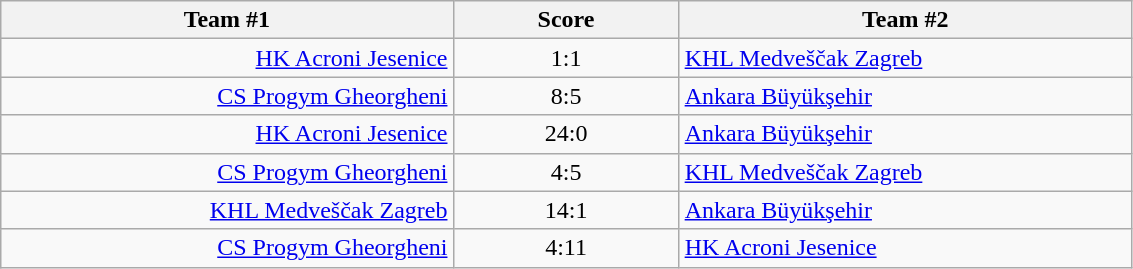<table class="wikitable" style="text-align: center;">
<tr>
<th width=22%>Team #1</th>
<th width=11%>Score</th>
<th width=22%>Team #2</th>
</tr>
<tr>
<td style="text-align: right;"><a href='#'>HK Acroni Jesenice</a> </td>
<td>1:1</td>
<td style="text-align: left;"> <a href='#'>KHL Medveščak Zagreb</a></td>
</tr>
<tr>
<td style="text-align: right;"><a href='#'>CS Progym Gheorgheni</a> </td>
<td>8:5</td>
<td style="text-align: left;"> <a href='#'>Ankara Büyükşehir</a></td>
</tr>
<tr>
<td style="text-align: right;"><a href='#'>HK Acroni Jesenice</a> </td>
<td>24:0</td>
<td style="text-align: left;"> <a href='#'>Ankara Büyükşehir</a></td>
</tr>
<tr>
<td style="text-align: right;"><a href='#'>CS Progym Gheorgheni</a> </td>
<td>4:5</td>
<td style="text-align: left;"> <a href='#'>KHL Medveščak Zagreb</a></td>
</tr>
<tr>
<td style="text-align: right;"><a href='#'>KHL Medveščak Zagreb</a> </td>
<td>14:1</td>
<td style="text-align: left;"> <a href='#'>Ankara Büyükşehir</a></td>
</tr>
<tr>
<td style="text-align: right;"><a href='#'>CS Progym Gheorgheni</a> </td>
<td>4:11</td>
<td style="text-align: left;"> <a href='#'>HK Acroni Jesenice</a></td>
</tr>
</table>
